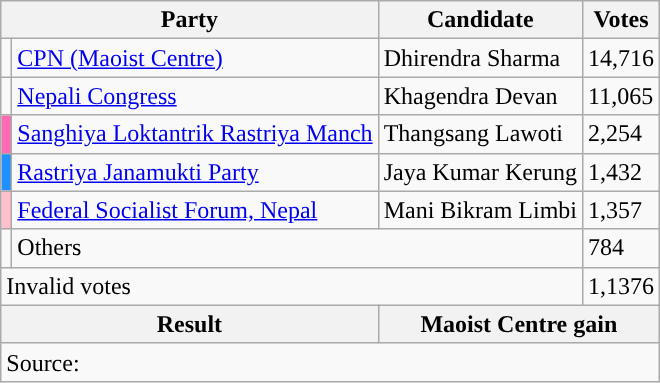<table class="wikitable">
<tr>
<th colspan="2">Party</th>
<th>Candidate</th>
<th>Votes</th>
</tr>
<tr>
<td style="background-color:"></td>
<td><a href='#'>CPN (Maoist Centre)</a></td>
<td>Dhirendra Sharma</td>
<td>14,716</td>
</tr>
<tr>
<td style="background-color:"></td>
<td><a href='#'>Nepali Congress</a></td>
<td>Khagendra Devan</td>
<td>11,065</td>
</tr>
<tr>
<td style="background-color:hotpink"></td>
<td><a href='#'>Sanghiya Loktantrik Rastriya Manch</a></td>
<td>Thangsang Lawoti</td>
<td>2,254</td>
</tr>
<tr>
<td style="background-color:dodgerblue"></td>
<td><a href='#'>Rastriya Janamukti Party</a></td>
<td>Jaya Kumar Kerung</td>
<td>1,432</td>
</tr>
<tr>
<td style="background-color:pink"></td>
<td><a href='#'>Federal Socialist Forum, Nepal</a></td>
<td>Mani Bikram Limbi</td>
<td>1,357</td>
</tr>
<tr>
<td></td>
<td colspan="2">Others</td>
<td>784</td>
</tr>
<tr>
<td colspan="3">Invalid votes</td>
<td>1,1376</td>
</tr>
<tr>
<th colspan="2">Result</th>
<th colspan="2">Maoist Centre gain</th>
</tr>
<tr>
<td colspan="4">Source: </td>
</tr>
</table>
